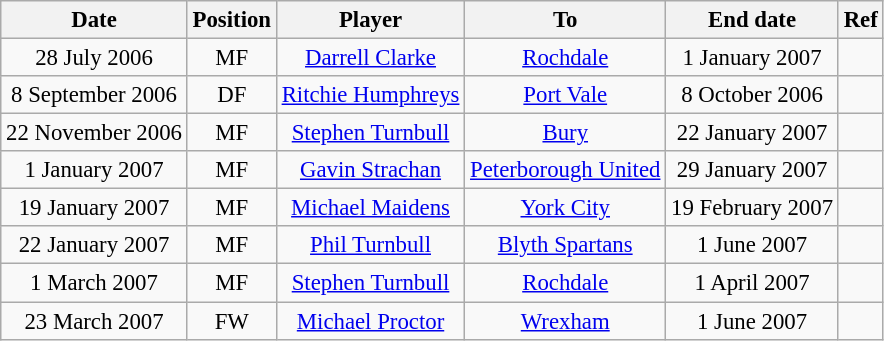<table class="wikitable" style="font-size: 95%; text-align: center;">
<tr>
<th>Date</th>
<th>Position</th>
<th>Player</th>
<th>To</th>
<th>End date</th>
<th>Ref</th>
</tr>
<tr>
<td>28 July 2006</td>
<td>MF</td>
<td><a href='#'>Darrell Clarke</a></td>
<td><a href='#'>Rochdale</a></td>
<td>1 January 2007</td>
<td></td>
</tr>
<tr>
<td>8 September 2006</td>
<td>DF</td>
<td><a href='#'>Ritchie Humphreys</a></td>
<td><a href='#'>Port Vale</a></td>
<td>8 October 2006</td>
<td></td>
</tr>
<tr>
<td>22 November 2006</td>
<td>MF</td>
<td><a href='#'>Stephen Turnbull</a></td>
<td><a href='#'>Bury</a></td>
<td>22 January 2007</td>
<td></td>
</tr>
<tr>
<td>1 January 2007</td>
<td>MF</td>
<td><a href='#'>Gavin Strachan</a></td>
<td><a href='#'>Peterborough United</a></td>
<td>29 January 2007</td>
<td></td>
</tr>
<tr>
<td>19 January 2007</td>
<td>MF</td>
<td><a href='#'>Michael Maidens</a></td>
<td><a href='#'>York City</a></td>
<td>19 February 2007</td>
<td></td>
</tr>
<tr>
<td>22 January 2007</td>
<td>MF</td>
<td><a href='#'>Phil Turnbull</a></td>
<td><a href='#'>Blyth Spartans</a></td>
<td>1 June 2007</td>
<td></td>
</tr>
<tr>
<td>1 March 2007</td>
<td>MF</td>
<td><a href='#'>Stephen Turnbull</a></td>
<td><a href='#'>Rochdale</a></td>
<td>1 April 2007</td>
<td></td>
</tr>
<tr>
<td>23 March 2007</td>
<td>FW</td>
<td><a href='#'>Michael Proctor</a></td>
<td><a href='#'>Wrexham</a></td>
<td>1 June 2007</td>
<td></td>
</tr>
</table>
